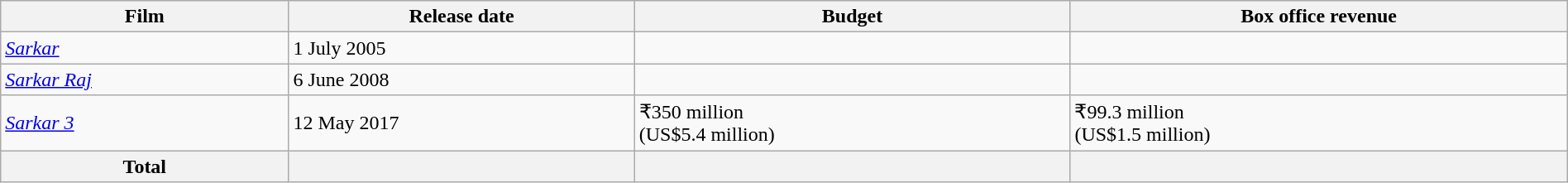<table class="wikitable" style="width:100%;">
<tr>
<th style="text-align:center;">Film</th>
<th style="text-align:center;">Release date</th>
<th style="text-align:center;">Budget</th>
<th style="text-align:center;">Box office revenue</th>
</tr>
<tr>
<td><em><a href='#'>Sarkar</a></em></td>
<td>1 July 2005</td>
<td></td>
<td></td>
</tr>
<tr>
<td><em><a href='#'>Sarkar Raj</a></em></td>
<td>6 June 2008</td>
<td></td>
<td></td>
</tr>
<tr>
<td><em><a href='#'>Sarkar 3</a></em></td>
<td>12 May 2017</td>
<td>₹350 million<br>(US$5.4 million)
</td>
<td>₹99.3 million<br>(US$1.5 million)</td>
</tr>
<tr>
<th style="text-align:center;">Total</th>
<th style="text-align:center;"></th>
<th style="text-align:center;"><br></th>
<th style="text-align:center;"><br></th>
</tr>
</table>
